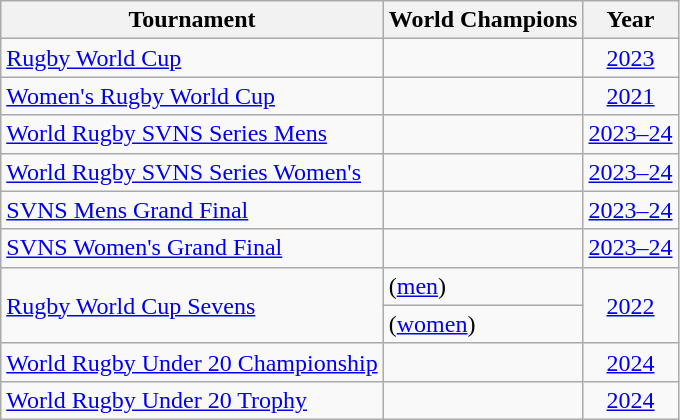<table class=wikitable>
<tr>
<th>Tournament</th>
<th>World Champions</th>
<th>Year</th>
</tr>
<tr>
<td><a href='#'>Rugby World Cup</a></td>
<td></td>
<td align=center><a href='#'>2023</a></td>
</tr>
<tr>
<td><a href='#'>Women's Rugby World Cup</a></td>
<td></td>
<td align=center><a href='#'>2021</a></td>
</tr>
<tr>
<td><a href='#'>World Rugby SVNS Series Mens</a></td>
<td></td>
<td align=center><a href='#'>2023–24</a></td>
</tr>
<tr>
<td><a href='#'>World Rugby SVNS Series Women's</a></td>
<td></td>
<td align=center><a href='#'>2023–24</a></td>
</tr>
<tr>
<td><a href='#'>SVNS Mens Grand Final</a></td>
<td></td>
<td align=center><a href='#'>2023–24</a></td>
</tr>
<tr>
<td><a href='#'>SVNS Women's Grand Final</a></td>
<td></td>
<td align=center><a href='#'>2023–24</a></td>
</tr>
<tr>
<td rowspan=2><a href='#'>Rugby World Cup Sevens</a></td>
<td> (<a href='#'>men</a>)</td>
<td rowspan=2; align=center><a href='#'>2022</a></td>
</tr>
<tr>
<td> (<a href='#'>women</a>)</td>
</tr>
<tr>
<td><a href='#'>World Rugby Under 20 Championship</a></td>
<td></td>
<td align=center><a href='#'>2024</a></td>
</tr>
<tr>
<td><a href='#'>World Rugby Under 20 Trophy</a></td>
<td></td>
<td align=center><a href='#'>2024</a></td>
</tr>
</table>
